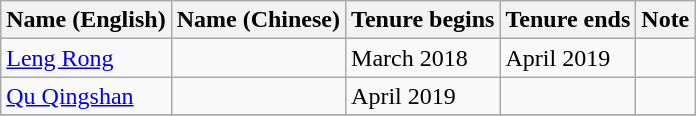<table class="wikitable">
<tr>
<th>Name (English)</th>
<th>Name (Chinese)</th>
<th>Tenure begins</th>
<th>Tenure ends</th>
<th>Note</th>
</tr>
<tr>
<td><a href='#'>Leng Rong</a></td>
<td></td>
<td>March 2018</td>
<td>April 2019</td>
<td></td>
</tr>
<tr>
<td><a href='#'>Qu Qingshan</a></td>
<td></td>
<td>April 2019</td>
<td></td>
<td></td>
</tr>
<tr>
</tr>
</table>
